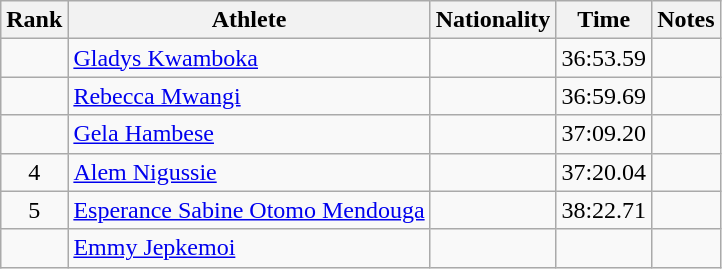<table class="wikitable sortable" style="text-align:center">
<tr>
<th>Rank</th>
<th>Athlete</th>
<th>Nationality</th>
<th>Time</th>
<th>Notes</th>
</tr>
<tr>
<td></td>
<td align="left"><a href='#'>Gladys Kwamboka</a></td>
<td align=left></td>
<td>36:53.59</td>
<td></td>
</tr>
<tr>
<td></td>
<td align="left"><a href='#'>Rebecca Mwangi</a></td>
<td align=left></td>
<td>36:59.69</td>
<td></td>
</tr>
<tr>
<td></td>
<td align="left"><a href='#'>Gela Hambese</a></td>
<td align=left></td>
<td>37:09.20</td>
<td></td>
</tr>
<tr>
<td>4</td>
<td align="left"><a href='#'>Alem Nigussie</a></td>
<td align=left></td>
<td>37:20.04</td>
<td></td>
</tr>
<tr>
<td>5</td>
<td align="left"><a href='#'>Esperance Sabine Otomo Mendouga</a></td>
<td align=left></td>
<td>38:22.71</td>
<td></td>
</tr>
<tr>
<td></td>
<td align=left><a href='#'>Emmy Jepkemoi</a></td>
<td align=left></td>
<td></td>
<td></td>
</tr>
</table>
